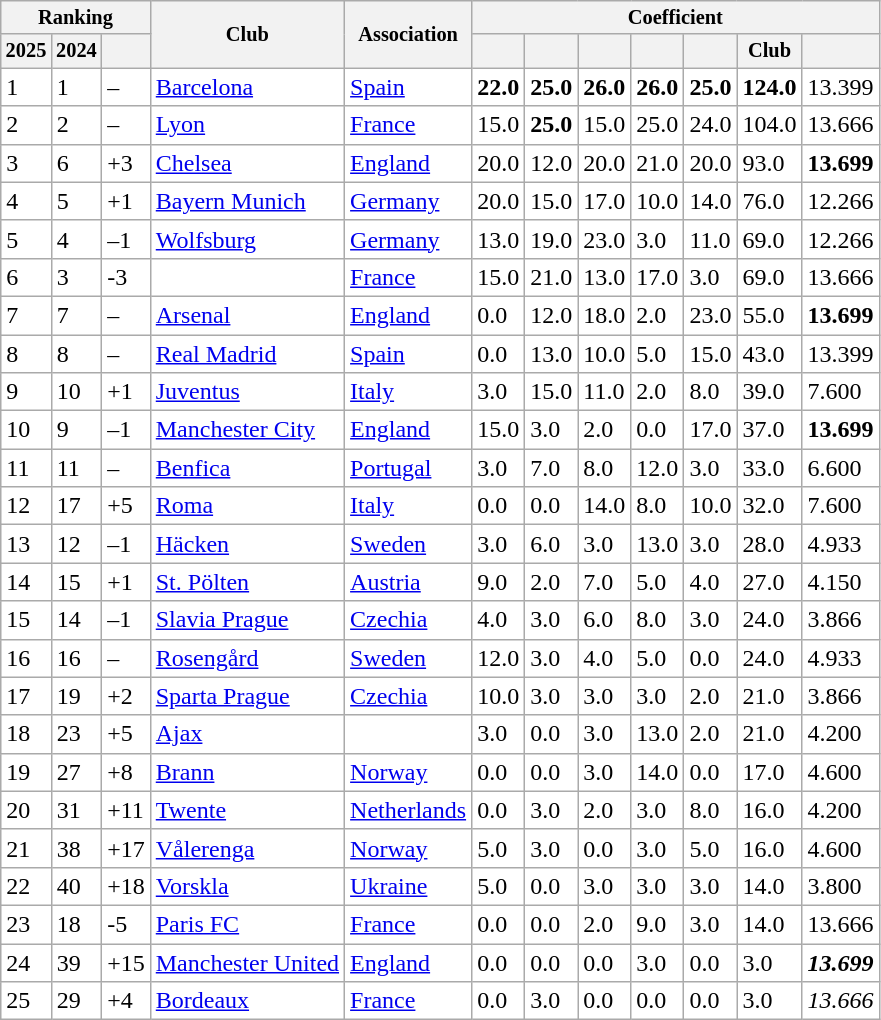<table class="wikitable sortable">
<tr style=font-size:85%>
<th colspan="3">Ranking</th>
<th rowspan="2">Club</th>
<th rowspan="2">Association</th>
<th colspan="8">Coefficient</th>
</tr>
<tr style=font-size:85%>
<th>2025</th>
<th>2024</th>
<th data-sort-type="number"></th>
<th></th>
<th></th>
<th></th>
<th></th>
<th></th>
<th>Club</th>
<th></th>
</tr>
<tr bgcolor=#FFFFFF>
<td>1</td>
<td>1</td>
<td> –</td>
<td><a href='#'>Barcelona</a></td>
<td> <a href='#'>Spain</a></td>
<td><strong>22.0</strong></td>
<td><strong>25.0</strong></td>
<td><strong>26.0</strong></td>
<td><strong>26.0</strong></td>
<td><strong>25.0</strong></td>
<td><strong>124.0</strong></td>
<td>13.399</td>
</tr>
<tr bgcolor=#FFFFFF>
<td>2</td>
<td>2</td>
<td> –</td>
<td><a href='#'>Lyon</a></td>
<td> <a href='#'>France</a></td>
<td>15.0</td>
<td><strong>25.0</strong></td>
<td>15.0</td>
<td>25.0</td>
<td>24.0</td>
<td>104.0</td>
<td>13.666</td>
</tr>
<tr bgcolor=#FFFFFF>
<td>3</td>
<td>6</td>
<td> +3</td>
<td><a href='#'>Chelsea</a></td>
<td> <a href='#'>England</a></td>
<td>20.0</td>
<td>12.0</td>
<td>20.0</td>
<td>21.0</td>
<td>20.0</td>
<td>93.0</td>
<td><strong>13.699</strong></td>
</tr>
<tr bgcolor=#FFFFFF>
<td>4</td>
<td>5</td>
<td> +1</td>
<td><a href='#'>Bayern Munich</a></td>
<td> <a href='#'>Germany</a></td>
<td>20.0</td>
<td>15.0</td>
<td>17.0</td>
<td>10.0</td>
<td>14.0</td>
<td>76.0</td>
<td>12.266</td>
</tr>
<tr bgcolor=#FFFFFF>
<td>5</td>
<td>4</td>
<td> –1</td>
<td><a href='#'>Wolfsburg</a></td>
<td> <a href='#'>Germany</a></td>
<td>13.0</td>
<td>19.0</td>
<td>23.0</td>
<td>3.0</td>
<td>11.0</td>
<td>69.0</td>
<td>12.266</td>
</tr>
<tr bgcolor=#FFFFFF>
<td>6</td>
<td>3</td>
<td> -3</td>
<td></td>
<td> <a href='#'>France</a></td>
<td>15.0</td>
<td>21.0</td>
<td>13.0</td>
<td>17.0</td>
<td>3.0</td>
<td>69.0</td>
<td>13.666</td>
</tr>
<tr bgcolor= #FFFFFF>
<td>7</td>
<td>7</td>
<td> –</td>
<td><a href='#'>Arsenal</a></td>
<td> <a href='#'>England</a></td>
<td>0.0</td>
<td>12.0</td>
<td>18.0</td>
<td>2.0</td>
<td>23.0</td>
<td>55.0</td>
<td><strong>13.699</strong></td>
</tr>
<tr bgcolor=#FFFFFF>
<td>8</td>
<td>8</td>
<td> –</td>
<td><a href='#'>Real Madrid</a></td>
<td> <a href='#'>Spain</a></td>
<td>0.0</td>
<td>13.0</td>
<td>10.0</td>
<td>5.0</td>
<td>15.0</td>
<td>43.0</td>
<td>13.399</td>
</tr>
<tr bgcolor=#FFFFFF>
<td>9</td>
<td>10</td>
<td> +1</td>
<td><a href='#'>Juventus</a></td>
<td> <a href='#'>Italy</a></td>
<td>3.0</td>
<td>15.0</td>
<td>11.0</td>
<td>2.0</td>
<td>8.0</td>
<td>39.0</td>
<td>7.600</td>
</tr>
<tr bgcolor=FFFFFF>
<td>10</td>
<td>9</td>
<td> –1</td>
<td><a href='#'>Manchester City</a></td>
<td> <a href='#'>England</a></td>
<td>15.0</td>
<td>3.0</td>
<td>2.0</td>
<td>0.0</td>
<td>17.0</td>
<td>37.0</td>
<td><strong>13.699</strong></td>
</tr>
<tr bgcolor="#FFFFFF">
<td>11</td>
<td>11</td>
<td> –</td>
<td><a href='#'>Benfica</a></td>
<td> <a href='#'>Portugal</a></td>
<td>3.0</td>
<td>7.0</td>
<td>8.0</td>
<td>12.0</td>
<td>3.0</td>
<td>33.0</td>
<td>6.600</td>
</tr>
<tr bgcolor="#FFFFFF">
<td>12</td>
<td>17</td>
<td> +5</td>
<td><a href='#'>Roma</a></td>
<td> <a href='#'>Italy</a></td>
<td>0.0</td>
<td>0.0</td>
<td>14.0</td>
<td>8.0</td>
<td>10.0</td>
<td>32.0</td>
<td>7.600</td>
</tr>
<tr bgcolor=#FFFFFF>
<td>13</td>
<td>12</td>
<td> –1</td>
<td><a href='#'>Häcken</a></td>
<td> <a href='#'>Sweden</a></td>
<td>3.0</td>
<td>6.0</td>
<td>3.0</td>
<td>13.0</td>
<td>3.0</td>
<td>28.0</td>
<td>4.933</td>
</tr>
<tr bgcolor=#FFFFFF>
<td>14</td>
<td>15</td>
<td> +1</td>
<td><a href='#'>St. Pölten</a></td>
<td> <a href='#'>Austria</a></td>
<td>9.0</td>
<td>2.0</td>
<td>7.0</td>
<td>5.0</td>
<td>4.0</td>
<td>27.0</td>
<td>4.150</td>
</tr>
<tr bgcolor=#FFFFFF>
<td>15</td>
<td>14</td>
<td> –1</td>
<td><a href='#'>Slavia Prague</a></td>
<td> <a href='#'>Czechia</a></td>
<td>4.0</td>
<td>3.0</td>
<td>6.0</td>
<td>8.0</td>
<td>3.0</td>
<td>24.0</td>
<td>3.866</td>
</tr>
<tr bgcolor=#FFFFFF>
<td>16</td>
<td>16</td>
<td> –</td>
<td><a href='#'>Rosengård</a></td>
<td> <a href='#'>Sweden</a></td>
<td>12.0</td>
<td>3.0</td>
<td>4.0</td>
<td>5.0</td>
<td>0.0</td>
<td>24.0</td>
<td>4.933</td>
</tr>
<tr bgcolor=#FFFFFF>
<td>17</td>
<td>19</td>
<td> +2</td>
<td><a href='#'>Sparta Prague</a></td>
<td> <a href='#'>Czechia</a></td>
<td>10.0</td>
<td>3.0</td>
<td>3.0</td>
<td>3.0</td>
<td>2.0</td>
<td>21.0</td>
<td>3.866</td>
</tr>
<tr bgcolor=#FFFFFF>
<td>18</td>
<td>23</td>
<td> +5</td>
<td><a href='#'>Ajax</a></td>
<td></td>
<td>3.0</td>
<td>0.0</td>
<td>3.0</td>
<td>13.0</td>
<td>2.0</td>
<td>21.0</td>
<td>4.200</td>
</tr>
<tr bgcolor=#FFFFFF>
<td>19</td>
<td>27</td>
<td> +8</td>
<td><a href='#'>Brann</a></td>
<td> <a href='#'>Norway</a></td>
<td>0.0</td>
<td>0.0</td>
<td>3.0</td>
<td>14.0</td>
<td>0.0</td>
<td>17.0</td>
<td>4.600</td>
</tr>
<tr bgcolor=#FFFFFF>
<td>20</td>
<td>31</td>
<td> +11</td>
<td><a href='#'>Twente</a></td>
<td> <a href='#'>Netherlands</a></td>
<td>0.0</td>
<td>3.0</td>
<td>2.0</td>
<td>3.0</td>
<td>8.0</td>
<td>16.0</td>
<td>4.200</td>
</tr>
<tr bgcolor=#FFFFFF>
<td>21</td>
<td>38</td>
<td> +17</td>
<td><a href='#'>Vålerenga</a></td>
<td> <a href='#'>Norway</a></td>
<td>5.0</td>
<td>3.0</td>
<td>0.0</td>
<td>3.0</td>
<td>5.0</td>
<td>16.0</td>
<td>4.600</td>
</tr>
<tr bgcolor=#FFFFFF>
<td>22</td>
<td>40</td>
<td> +18</td>
<td><a href='#'>Vorskla</a></td>
<td> <a href='#'>Ukraine</a></td>
<td>5.0</td>
<td>0.0</td>
<td>3.0</td>
<td>3.0</td>
<td>3.0</td>
<td>14.0</td>
<td>3.800</td>
</tr>
<tr bgcolor=#FFFFFF>
<td>23</td>
<td>18</td>
<td> -5</td>
<td><a href='#'>Paris FC</a></td>
<td> <a href='#'>France</a></td>
<td>0.0</td>
<td>0.0</td>
<td>2.0</td>
<td>9.0</td>
<td>3.0</td>
<td>14.0</td>
<td>13.666</td>
</tr>
<tr bgcolor=#FFFFFF>
<td>24</td>
<td>39</td>
<td> +15</td>
<td><a href='#'>Manchester United</a></td>
<td> <a href='#'>England</a></td>
<td>0.0</td>
<td>0.0</td>
<td>0.0</td>
<td>3.0</td>
<td>0.0</td>
<td>3.0</td>
<td><strong><em>13.699</em></strong></td>
</tr>
<tr bgcolor=#FFFFFF>
<td>25</td>
<td>29</td>
<td> +4</td>
<td><a href='#'>Bordeaux</a></td>
<td> <a href='#'>France</a></td>
<td>0.0</td>
<td>3.0</td>
<td>0.0</td>
<td>0.0</td>
<td>0.0</td>
<td>3.0</td>
<td><em>13.666</em></td>
</tr>
</table>
